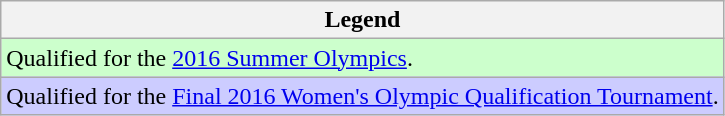<table class="wikitable">
<tr>
<th>Legend</th>
</tr>
<tr bgcolor=ccffcc>
<td>Qualified for the <a href='#'>2016 Summer Olympics</a>.</td>
</tr>
<tr bgcolor=ccccff>
<td>Qualified for the <a href='#'>Final 2016 Women's Olympic Qualification Tournament</a>.</td>
</tr>
</table>
